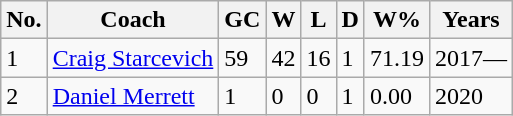<table class="wikitable sortable">
<tr>
<th>No.</th>
<th>Coach</th>
<th>GC</th>
<th>W</th>
<th>L</th>
<th>D</th>
<th>W%</th>
<th>Years</th>
</tr>
<tr>
<td>1</td>
<td><a href='#'>Craig Starcevich</a></td>
<td>59</td>
<td>42</td>
<td>16</td>
<td>1</td>
<td>71.19</td>
<td>2017—</td>
</tr>
<tr>
<td>2</td>
<td><a href='#'>Daniel Merrett</a></td>
<td>1</td>
<td>0</td>
<td>0</td>
<td>1</td>
<td>0.00</td>
<td>2020</td>
</tr>
</table>
